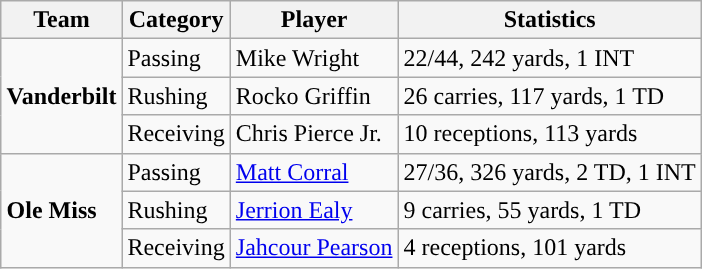<table class="wikitable" style="float: right;">
<tr>
<th>Team</th>
<th>Category</th>
<th>Player</th>
<th>Statistics</th>
</tr>
<tr>
<td rowspan=3><strong>Vanderbilt</strong></td>
<td>Passing</td>
<td>Mike Wright</td>
<td>22/44, 242 yards, 1 INT</td>
</tr>
<tr>
<td>Rushing</td>
<td>Rocko Griffin</td>
<td>26 carries, 117 yards, 1 TD</td>
</tr>
<tr>
<td>Receiving</td>
<td>Chris Pierce Jr.</td>
<td>10 receptions, 113 yards</td>
</tr>
<tr>
<td rowspan=3><strong>Ole Miss</strong></td>
<td>Passing</td>
<td><a href='#'>Matt Corral</a></td>
<td>27/36, 326 yards, 2 TD, 1 INT</td>
</tr>
<tr>
<td>Rushing</td>
<td><a href='#'>Jerrion Ealy</a></td>
<td>9 carries, 55 yards, 1 TD</td>
</tr>
<tr>
<td>Receiving</td>
<td><a href='#'>Jahcour Pearson</a></td>
<td>4 receptions, 101 yards</td>
</tr>
</table>
